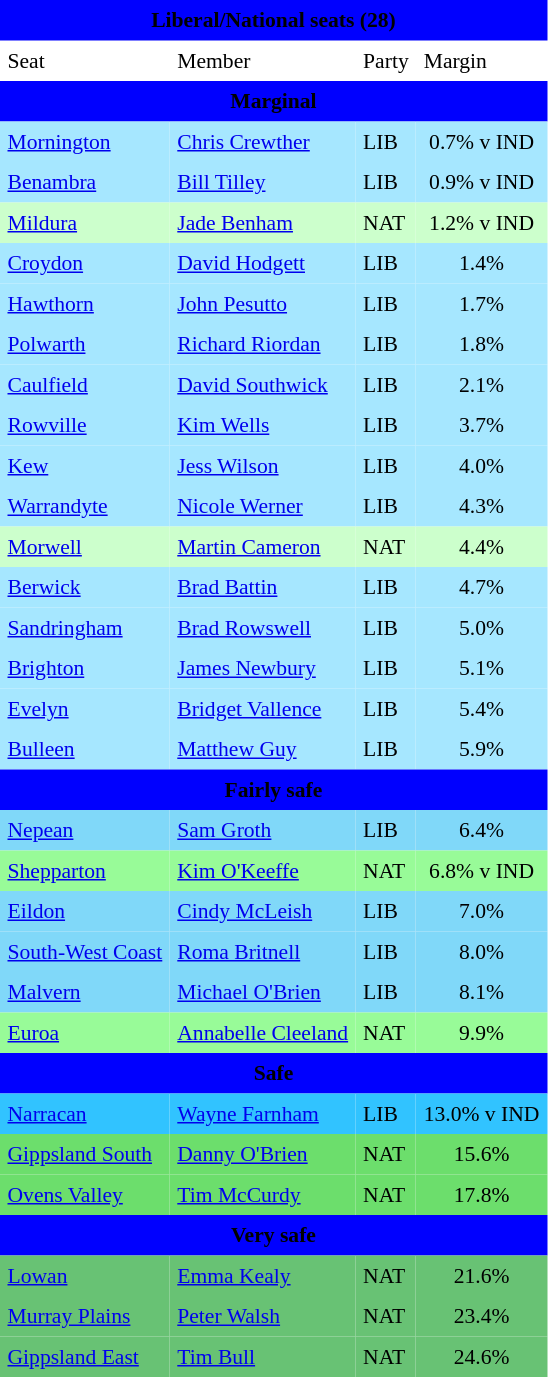<table class="wiktable "toccolours" cellpadding="5" cellspacing="0" style="float:left; margin-right:.5em; margin-top:.4em; font-size:90%">
<tr>
<td colspan="4"  style="text-align:center; background:blue;"><span><strong>Liberal/National seats (28)</strong></span></td>
</tr>
<tr>
<td>Seat</td>
<td>Member</td>
<td>Party</td>
<td>Margin</td>
</tr>
<tr>
<td colspan="4"  style="text-align:center; background:blue;"><span><strong>Marginal</strong></span></td>
</tr>
<tr>
<td style="text-align:left; background:#a6e7ff;"><a href='#'>Mornington</a></td>
<td style="text-align:left; background:#a6e7ff;"><a href='#'>Chris Crewther</a></td>
<td style="text-align:left; background:#a6e7ff;">LIB</td>
<td style="text-align:center; background:#a6e7ff;">0.7% v IND</td>
</tr>
<tr>
<td style="text-align:left; background:#a6e7ff;"><a href='#'>Benambra</a></td>
<td style="text-align:left; background:#a6e7ff;"><a href='#'>Bill Tilley</a></td>
<td style="text-align:left; background:#a6e7ff;">LIB</td>
<td style="text-align:center; background:#a6e7ff;">0.9% v IND</td>
</tr>
<tr>
<td style="text-align:left; background:#CCFFCC;"><a href='#'>Mildura</a></td>
<td style="text-align:left; background:#CCFFCC;"><a href='#'>Jade Benham</a></td>
<td style="text-align:left; background:#CCFFCC;">NAT</td>
<td style="text-align:center; background:#CCFFCC;">1.2% v IND</td>
</tr>
<tr>
<td style="text-align:left; background:#a6e7ff;"><a href='#'>Croydon</a></td>
<td style="text-align:left; background:#a6e7ff;"><a href='#'>David Hodgett</a></td>
<td style="text-align:left; background:#a6e7ff;">LIB</td>
<td style="text-align:center; background:#a6e7ff;">1.4%</td>
</tr>
<tr>
<td style="text-align:left; background:#a6e7ff;"><a href='#'>Hawthorn</a></td>
<td style="text-align:left; background:#a6e7ff;"><a href='#'>John Pesutto</a></td>
<td style="text-align:left; background:#a6e7ff;">LIB</td>
<td style="text-align:center; background:#a6e7ff;">1.7%</td>
</tr>
<tr>
<td style="text-align:left; background:#a6e7ff;"><a href='#'>Polwarth</a></td>
<td style="text-align:left; background:#a6e7ff;"><a href='#'>Richard Riordan</a></td>
<td style="text-align:left; background:#a6e7ff;">LIB</td>
<td style="text-align:center; background:#a6e7ff;">1.8%</td>
</tr>
<tr>
<td style="text-align:left; background:#a6e7ff;"><a href='#'>Caulfield</a></td>
<td style="text-align:left; background:#a6e7ff;"><a href='#'>David Southwick</a></td>
<td style="text-align:left; background:#a6e7ff;">LIB</td>
<td style="text-align:center; background:#a6e7ff;">2.1%</td>
</tr>
<tr>
<td style="text-align:left; background:#a6e7ff;"><a href='#'>Rowville</a></td>
<td style="text-align:left; background:#a6e7ff;"><a href='#'>Kim Wells</a></td>
<td style="text-align:left; background:#a6e7ff;">LIB</td>
<td style="text-align:center; background:#a6e7ff;">3.7%</td>
</tr>
<tr>
<td style="text-align:left; background:#a6e7ff;"><a href='#'>Kew</a></td>
<td style="text-align:left; background:#a6e7ff;"><a href='#'>Jess Wilson</a></td>
<td style="text-align:left; background:#a6e7ff;">LIB</td>
<td style="text-align:center; background:#a6e7ff;">4.0%</td>
</tr>
<tr>
<td style="text-align:left; background:#a6e7ff;"><a href='#'>Warrandyte</a></td>
<td style="text-align:left; background:#a6e7ff;"><a href='#'>Nicole Werner</a></td>
<td style="text-align:left; background:#a6e7ff;">LIB</td>
<td style="text-align:center; background:#a6e7ff;">4.3%</td>
</tr>
<tr>
<td style="text-align:left; background:#CCFFCC;"><a href='#'>Morwell</a></td>
<td style="text-align:left; background:#CCFFCC;"><a href='#'>Martin Cameron</a></td>
<td style="text-align:left; background:#CCFFCC;">NAT</td>
<td style="text-align:center; background:#CCFFCC;">4.4%</td>
</tr>
<tr>
<td style="text-align:left; background:#a6e7ff;"><a href='#'>Berwick</a></td>
<td style="text-align:left; background:#a6e7ff;"><a href='#'>Brad Battin</a></td>
<td style="text-align:left; background:#a6e7ff;">LIB</td>
<td style="text-align:center; background:#a6e7ff;">4.7%</td>
</tr>
<tr>
<td style="text-align:left; background:#a6e7ff;"><a href='#'>Sandringham</a></td>
<td style="text-align:left; background:#a6e7ff;"><a href='#'>Brad Rowswell</a></td>
<td style="text-align:left; background:#a6e7ff;">LIB</td>
<td style="text-align:center; background:#a6e7ff;">5.0%</td>
</tr>
<tr>
<td style="text-align:left; background:#a6e7ff;"><a href='#'>Brighton</a></td>
<td style="text-align:left; background:#a6e7ff;"><a href='#'>James Newbury</a></td>
<td style="text-align:left; background:#a6e7ff;">LIB</td>
<td style="text-align:center; background:#a6e7ff;">5.1%</td>
</tr>
<tr>
<td style="text-align:left; background:#a6e7ff;"><a href='#'>Evelyn</a></td>
<td style="text-align:left; background:#a6e7ff;"><a href='#'>Bridget Vallence</a></td>
<td style="text-align:left; background:#a6e7ff;">LIB</td>
<td style="text-align:center; background:#a6e7ff;">5.4%</td>
</tr>
<tr>
<td style="text-align:left; background:#a6e7ff;"><a href='#'>Bulleen</a></td>
<td style="text-align:left; background:#a6e7ff;"><a href='#'>Matthew Guy</a></td>
<td style="text-align:left; background:#a6e7ff;">LIB</td>
<td style="text-align:center; background:#a6e7ff;">5.9%</td>
</tr>
<tr>
<td colspan="4"  style="text-align:center; background:blue;"><span><strong>Fairly safe</strong></span></td>
</tr>
<tr>
<td style="text-align:left; background:#80d8f9;"><a href='#'>Nepean</a></td>
<td style="text-align:left; background:#80d8f9;"><a href='#'>Sam Groth</a></td>
<td style="text-align:left; background:#80d8f9;">LIB</td>
<td style="text-align:center; background:#80d8f9;">6.4%</td>
</tr>
<tr>
<td style="text-align:left; background:#98FB98;"><a href='#'>Shepparton</a></td>
<td style="text-align:left; background:#98FB98;"><a href='#'>Kim O'Keeffe</a></td>
<td style="text-align:left; background:#98FB98;">NAT</td>
<td style="text-align:center; background:#98FB98;">6.8% v IND</td>
</tr>
<tr>
<td style="text-align:left; background:#80d8f9;"><a href='#'>Eildon</a></td>
<td style="text-align:left; background:#80d8f9;"><a href='#'>Cindy McLeish</a></td>
<td style="text-align:left; background:#80d8f9;">LIB</td>
<td style="text-align:center; background:#80d8f9;">7.0%</td>
</tr>
<tr>
<td style="text-align:left; background:#80d8f9;"><a href='#'>South-West Coast</a></td>
<td style="text-align:left; background:#80d8f9;"><a href='#'>Roma Britnell</a></td>
<td style="text-align:left; background:#80d8f9;">LIB</td>
<td style="text-align:center; background:#80d8f9;">8.0%</td>
</tr>
<tr>
<td style="text-align:left; background:#80d8f9;"><a href='#'>Malvern</a></td>
<td style="text-align:left; background:#80d8f9;"><a href='#'>Michael O'Brien</a></td>
<td style="text-align:left; background:#80d8f9;">LIB</td>
<td style="text-align:center; background:#80d8f9;">8.1%</td>
</tr>
<tr>
<td style="text-align:left; background:#98FB98;"><a href='#'>Euroa</a></td>
<td style="text-align:left; background:#98FB98;"><a href='#'>Annabelle Cleeland</a></td>
<td style="text-align:left; background:#98FB98;">NAT</td>
<td style="text-align:center; background:#98FB98;">9.9%</td>
</tr>
<tr>
<td colspan="4"  style="text-align:center; background:blue;"><span><strong>Safe</strong></span></td>
</tr>
<tr>
<td style="text-align:left; background:#31C3FF;"><a href='#'>Narracan</a></td>
<td style="text-align:left; background:#31C3FF;"><a href='#'>Wayne Farnham</a></td>
<td style="text-align:left; background:#31C3FF;">LIB</td>
<td style="text-align:center; background:#31C3FF;">13.0% v IND</td>
</tr>
<tr>
<td style="text-align:left; background:#6cde6c;"><a href='#'>Gippsland South</a></td>
<td style="text-align:left; background:#6cde6c;"><a href='#'>Danny O'Brien</a></td>
<td style="text-align:left; background:#6cde6c;">NAT</td>
<td style="text-align:center; background:#6cde6c;">15.6%</td>
</tr>
<tr>
<td style="text-align:left; background:#6cde6c;"><a href='#'>Ovens Valley</a></td>
<td style="text-align:left; background:#6cde6c;"><a href='#'>Tim McCurdy</a></td>
<td style="text-align:left; background:#6cde6c;">NAT</td>
<td style="text-align:center; background:#6cde6c;">17.8%</td>
</tr>
<tr>
<td colspan="4"  style="text-align:center; background:blue;"><span><strong>Very safe</strong></span></td>
</tr>
<tr>
<td style="text-align:left; background:#68c274;"><a href='#'>Lowan</a></td>
<td style="text-align:left; background:#68c274;"><a href='#'>Emma Kealy</a></td>
<td style="text-align:left; background:#68c274;">NAT</td>
<td style="text-align:center; background:#68c274;">21.6%</td>
</tr>
<tr>
<td style="text-align:left; background:#68c274;"><a href='#'>Murray Plains</a></td>
<td style="text-align:left; background:#68c274;"><a href='#'>Peter Walsh</a></td>
<td style="text-align:left; background:#68c274;">NAT</td>
<td style="text-align:center; background:#68c274;">23.4%</td>
</tr>
<tr>
<td style="text-align:left; background:#68c274;"><a href='#'>Gippsland East</a></td>
<td style="text-align:left; background:#68c274;"><a href='#'>Tim Bull</a></td>
<td style="text-align:left; background:#68c274;">NAT</td>
<td style="text-align:center; background:#68c274;">24.6%</td>
</tr>
<tr>
</tr>
</table>
